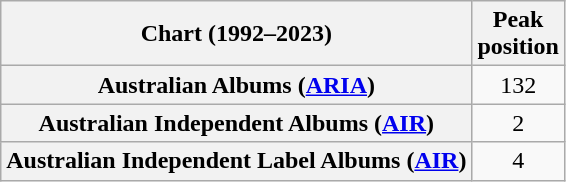<table class="wikitable plainrowheaders" style="text-align:center">
<tr>
<th>Chart (1992–2023)</th>
<th>Peak<br> position</th>
</tr>
<tr>
<th scope="row">Australian Albums (<a href='#'>ARIA</a>)</th>
<td>132</td>
</tr>
<tr>
<th scope="row">Australian Independent Albums (<a href='#'>AIR</a>)</th>
<td>2</td>
</tr>
<tr>
<th scope="row">Australian Independent Label Albums (<a href='#'>AIR</a>)</th>
<td>4</td>
</tr>
</table>
